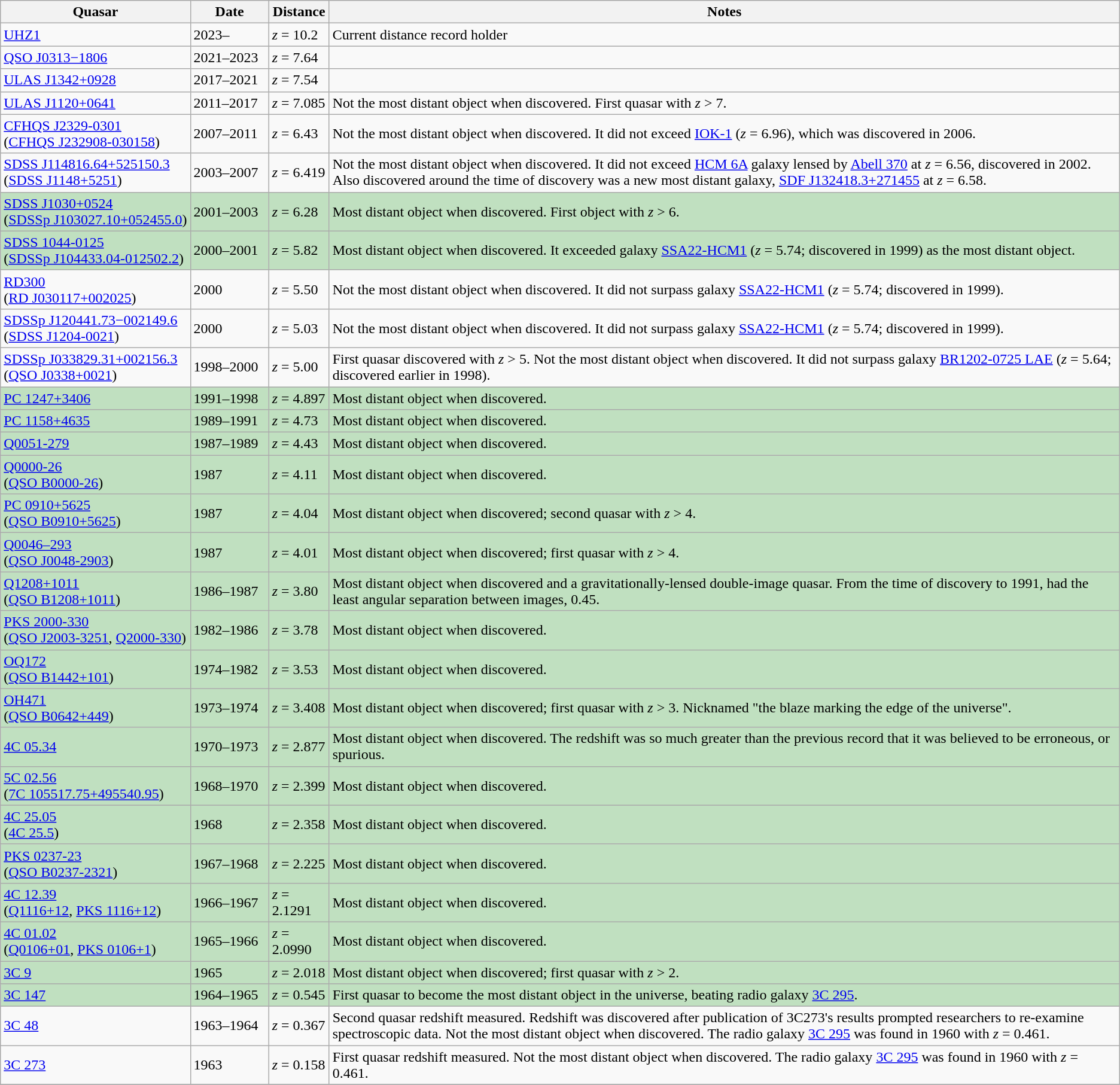<table class="wikitable" border="1">
<tr>
<th>Quasar</th>
<th width=80>Date</th>
<th width=60>Distance</th>
<th>Notes</th>
</tr>
<tr>
<td><a href='#'>UHZ1</a></td>
<td>2023–</td>
<td><em>z</em> = 10.2</td>
<td>Current distance record holder </td>
</tr>
<tr>
<td><a href='#'>QSO J0313−1806</a></td>
<td>2021–2023</td>
<td><em>z</em> = 7.64</td>
<td></td>
</tr>
<tr>
<td><a href='#'>ULAS J1342+0928</a></td>
<td>2017–2021</td>
<td><em>z</em> = 7.54</td>
<td></td>
</tr>
<tr>
<td><a href='#'>ULAS J1120+0641</a></td>
<td>2011–2017</td>
<td><em>z</em> = 7.085</td>
<td>Not the most distant object when discovered. First quasar with <em>z</em> > 7.</td>
</tr>
<tr>
<td><a href='#'>CFHQS J2329-0301</a> <br> (<a href='#'>CFHQS J232908-030158</a>)</td>
<td>2007–2011</td>
<td><em>z</em> = 6.43</td>
<td>Not the most distant object when discovered. It did not exceed <a href='#'>IOK-1</a> (<em>z</em> = 6.96), which was discovered in 2006.</td>
</tr>
<tr>
<td><a href='#'>SDSS J114816.64+525150.3</a> <br> (<a href='#'>SDSS J1148+5251</a>)</td>
<td>2003–2007</td>
<td><em>z</em> = 6.419</td>
<td>Not the most distant object when discovered. It did not exceed <a href='#'>HCM 6A</a> galaxy lensed by <a href='#'>Abell 370</a> at <em>z</em> = 6.56, discovered in 2002. Also discovered around the time of discovery was a new most distant galaxy, <a href='#'>SDF J132418.3+271455</a> at <em>z</em> = 6.58.</td>
</tr>
<tr style="background:#c0e0c0;" >
<td><a href='#'>SDSS J1030+0524</a> <br> (<a href='#'>SDSSp J103027.10+052455.0</a>)</td>
<td>2001–2003</td>
<td><em>z</em> = 6.28</td>
<td>Most distant object when discovered. First object with <em>z</em> > 6.</td>
</tr>
<tr style="background:#c0e0c0;" >
<td><a href='#'>SDSS 1044-0125</a> <br> (<a href='#'>SDSSp J104433.04-012502.2</a>)</td>
<td>2000–2001</td>
<td><em>z</em> = 5.82</td>
<td>Most distant object when discovered. It exceeded galaxy <a href='#'>SSA22-HCM1</a> (<em>z</em> = 5.74; discovered in 1999) as the most distant object.</td>
</tr>
<tr>
<td><a href='#'>RD300</a> <br> (<a href='#'>RD J030117+002025</a>)</td>
<td>2000</td>
<td><em>z</em> = 5.50</td>
<td>Not the most distant object when discovered. It did not surpass galaxy <a href='#'>SSA22-HCM1</a> (<em>z</em> = 5.74; discovered in 1999).</td>
</tr>
<tr>
<td><a href='#'>SDSSp J120441.73−002149.6</a> <br> (<a href='#'>SDSS J1204-0021</a>)</td>
<td>2000</td>
<td><em>z</em> = 5.03</td>
<td>Not the most distant object when discovered. It did not surpass galaxy <a href='#'>SSA22-HCM1</a> (<em>z</em> = 5.74; discovered in 1999).</td>
</tr>
<tr>
<td><a href='#'>SDSSp J033829.31+002156.3</a> <br> (<a href='#'>QSO J0338+0021</a>)</td>
<td>1998–2000</td>
<td><em>z</em> = 5.00</td>
<td>First quasar discovered with <em>z</em> > 5. Not the most distant object when discovered. It did not surpass galaxy <a href='#'>BR1202-0725 LAE</a> (<em>z</em> = 5.64; discovered earlier in 1998).</td>
</tr>
<tr style="background:#c0e0c0;" >
<td><a href='#'>PC 1247+3406</a></td>
<td>1991–1998</td>
<td><em>z</em> = 4.897</td>
<td>Most distant object when discovered.</td>
</tr>
<tr style="background:#c0e0c0;" >
<td><a href='#'>PC 1158+4635</a></td>
<td>1989–1991</td>
<td><em>z</em> = 4.73</td>
<td>Most distant object when discovered.</td>
</tr>
<tr style="background:#c0e0c0;" >
<td><a href='#'>Q0051-279</a></td>
<td>1987–1989</td>
<td><em>z</em> = 4.43</td>
<td>Most distant object when discovered.</td>
</tr>
<tr style="background:#c0e0c0;" >
<td><a href='#'>Q0000-26</a> <br> (<a href='#'>QSO B0000-26</a>)</td>
<td>1987</td>
<td><em>z</em> = 4.11</td>
<td>Most distant object when discovered.</td>
</tr>
<tr style="background:#c0e0c0;" >
<td><a href='#'>PC 0910+5625</a> <br> (<a href='#'>QSO B0910+5625</a>)</td>
<td>1987</td>
<td><em>z</em> = 4.04</td>
<td>Most distant object when discovered; second quasar with <em>z</em> > 4.</td>
</tr>
<tr style="background:#c0e0c0;" >
<td><a href='#'>Q0046–293</a> <br> (<a href='#'>QSO J0048-2903</a>)</td>
<td>1987</td>
<td><em>z</em> = 4.01</td>
<td>Most distant object when discovered; first quasar with <em>z</em> > 4.</td>
</tr>
<tr style="background:#c0e0c0;" >
<td><a href='#'>Q1208+1011</a> <br> (<a href='#'>QSO B1208+1011</a>)</td>
<td>1986–1987</td>
<td><em>z</em> = 3.80</td>
<td>Most distant object when discovered and a gravitationally-lensed double-image quasar. From the time of discovery to 1991, had the least angular separation between images, 0.45.</td>
</tr>
<tr style="background:#c0e0c0;" >
<td><a href='#'>PKS 2000-330</a> <br> (<a href='#'>QSO J2003-3251</a>, <a href='#'>Q2000-330</a>)</td>
<td>1982–1986</td>
<td><em>z</em> = 3.78</td>
<td>Most distant object when discovered.</td>
</tr>
<tr style="background:#c0e0c0;" >
<td><a href='#'>OQ172</a> <br> (<a href='#'>QSO B1442+101</a>)</td>
<td>1974–1982</td>
<td><em>z</em> = 3.53</td>
<td>Most distant object when discovered.</td>
</tr>
<tr style="background:#c0e0c0;" >
<td><a href='#'>OH471</a> <br> (<a href='#'>QSO B0642+449</a>)</td>
<td>1973–1974</td>
<td><em>z</em> = 3.408</td>
<td>Most distant object when discovered; first quasar with <em>z</em> > 3. Nicknamed "the blaze marking the edge of the universe".</td>
</tr>
<tr style="background:#c0e0c0;" >
<td><a href='#'>4C 05.34</a></td>
<td>1970–1973</td>
<td><em>z</em> = 2.877</td>
<td>Most distant object when discovered. The redshift was so much greater than the previous record that it was believed to be erroneous, or spurious.</td>
</tr>
<tr style="background:#c0e0c0;" >
<td><a href='#'>5C 02.56</a> <br> (<a href='#'>7C 105517.75+495540.95</a>)</td>
<td>1968–1970</td>
<td><em>z</em> = 2.399</td>
<td>Most distant object when discovered.</td>
</tr>
<tr style="background:#c0e0c0;" >
<td><a href='#'>4C 25.05</a> <br> (<a href='#'>4C 25.5</a>)</td>
<td>1968</td>
<td><em>z</em> = 2.358</td>
<td>Most distant object when discovered.</td>
</tr>
<tr style="background:#c0e0c0;" >
<td><a href='#'>PKS 0237-23</a> <br> (<a href='#'>QSO B0237-2321</a>)</td>
<td>1967–1968</td>
<td><em>z</em> = 2.225</td>
<td>Most distant object when discovered.</td>
</tr>
<tr style="background:#c0e0c0;" >
<td><a href='#'>4C 12.39</a> <br> (<a href='#'>Q1116+12</a>, <a href='#'>PKS 1116+12</a>)</td>
<td>1966–1967</td>
<td><em>z</em> = 2.1291</td>
<td>Most distant object when discovered.</td>
</tr>
<tr style="background:#c0e0c0;" >
<td><a href='#'>4C 01.02</a> <br> (<a href='#'>Q0106+01</a>, <a href='#'>PKS 0106+1</a>)</td>
<td>1965–1966</td>
<td><em>z</em> = 2.0990</td>
<td>Most distant object when discovered.</td>
</tr>
<tr style="background:#c0e0c0;" >
<td><a href='#'>3C 9</a></td>
<td>1965</td>
<td><em>z</em> = 2.018</td>
<td>Most distant object when discovered; first quasar with <em>z</em> > 2.</td>
</tr>
<tr style="background:#c0e0c0;" >
<td><a href='#'>3C 147</a></td>
<td>1964–1965</td>
<td><em>z</em> = 0.545</td>
<td>First quasar to become the most distant object in the universe, beating radio galaxy <a href='#'>3C 295</a>.</td>
</tr>
<tr>
<td><a href='#'>3C 48</a></td>
<td>1963–1964</td>
<td><em>z</em> = 0.367</td>
<td>Second quasar redshift measured. Redshift was discovered after publication of 3C273's results prompted researchers to re-examine spectroscopic data. Not the most distant object when discovered. The radio galaxy <a href='#'>3C 295</a> was found in 1960 with <em>z</em> = 0.461.</td>
</tr>
<tr>
<td><a href='#'>3C 273</a></td>
<td>1963</td>
<td><em>z</em> = 0.158</td>
<td>First quasar redshift measured. Not the most distant object when discovered. The radio galaxy <a href='#'>3C 295</a> was found in 1960 with <em>z</em> = 0.461.</td>
</tr>
<tr>
</tr>
</table>
